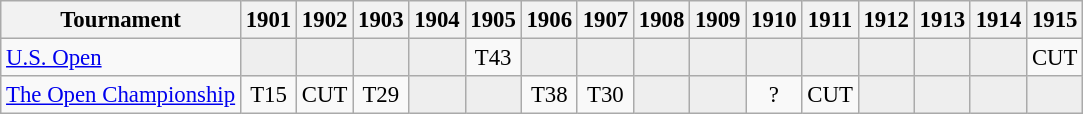<table class="wikitable" style="font-size:95%;text-align:center;">
<tr>
<th>Tournament</th>
<th>1901</th>
<th>1902</th>
<th>1903</th>
<th>1904</th>
<th>1905</th>
<th>1906</th>
<th>1907</th>
<th>1908</th>
<th>1909</th>
<th>1910</th>
<th>1911</th>
<th>1912</th>
<th>1913</th>
<th>1914</th>
<th>1915</th>
</tr>
<tr>
<td align=left><a href='#'>U.S. Open</a></td>
<td style="background:#eeeeee;"></td>
<td style="background:#eeeeee;"></td>
<td style="background:#eeeeee;"></td>
<td style="background:#eeeeee;"></td>
<td>T43</td>
<td style="background:#eeeeee;"></td>
<td style="background:#eeeeee;"></td>
<td style="background:#eeeeee;"></td>
<td style="background:#eeeeee;"></td>
<td style="background:#eeeeee;"></td>
<td style="background:#eeeeee;"></td>
<td style="background:#eeeeee;"></td>
<td style="background:#eeeeee;"></td>
<td style="background:#eeeeee;"></td>
<td>CUT</td>
</tr>
<tr>
<td align=left><a href='#'>The Open Championship</a></td>
<td>T15</td>
<td>CUT</td>
<td>T29</td>
<td style="background:#eeeeee;"></td>
<td style="background:#eeeeee;"></td>
<td>T38</td>
<td>T30</td>
<td style="background:#eeeeee;"></td>
<td style="background:#eeeeee;"></td>
<td>?</td>
<td>CUT</td>
<td style="background:#eeeeee;"></td>
<td style="background:#eeeeee;"></td>
<td style="background:#eeeeee;"></td>
<td style="background:#eeeeee;"></td>
</tr>
</table>
